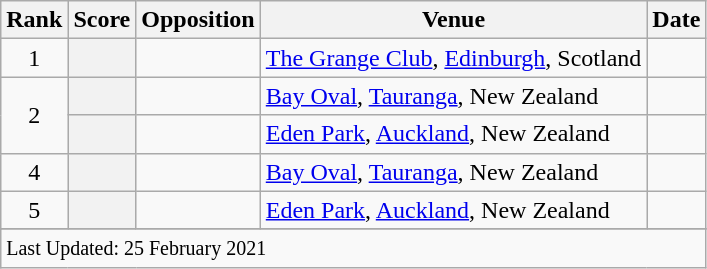<table class="wikitable plainrowheaders sortable">
<tr>
<th scope=col>Rank</th>
<th scope=col>Score</th>
<th scope=col>Opposition</th>
<th scope=col>Venue</th>
<th scope=col>Date</th>
</tr>
<tr>
<td align=center>1</td>
<th scope=row style=text-align:center;></th>
<td></td>
<td><a href='#'>The Grange Club</a>, <a href='#'>Edinburgh</a>, Scotland</td>
<td></td>
</tr>
<tr>
<td align=center rowspan=2>2</td>
<th scope=row style=text-align:center;></th>
<td></td>
<td><a href='#'>Bay Oval</a>, <a href='#'>Tauranga</a>, New Zealand</td>
<td></td>
</tr>
<tr>
<th scope=row style=text-align:center;></th>
<td></td>
<td><a href='#'>Eden Park</a>, <a href='#'>Auckland</a>, New Zealand</td>
<td></td>
</tr>
<tr>
<td align=center>4</td>
<th scope=row style=text-align:center;></th>
<td></td>
<td><a href='#'>Bay Oval</a>, <a href='#'>Tauranga</a>, New Zealand</td>
<td></td>
</tr>
<tr>
<td align=center>5</td>
<th scope=row style=text-align:center;></th>
<td></td>
<td><a href='#'>Eden Park</a>, <a href='#'>Auckland</a>, New Zealand</td>
<td></td>
</tr>
<tr>
</tr>
<tr class=sortbottom>
<td colspan=5><small>Last Updated: 25 February 2021</small></td>
</tr>
</table>
